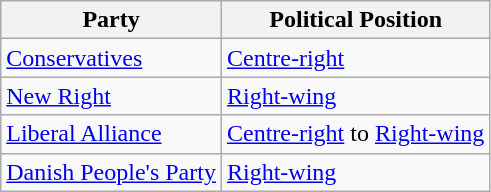<table class="wikitable mw-collapsible mw-collapsed">
<tr>
<th>Party</th>
<th>Political Position</th>
</tr>
<tr>
<td><a href='#'>Conservatives</a></td>
<td><a href='#'>Centre-right</a></td>
</tr>
<tr>
<td><a href='#'>New Right</a></td>
<td><a href='#'>Right-wing</a></td>
</tr>
<tr>
<td><a href='#'>Liberal Alliance</a></td>
<td><a href='#'>Centre-right</a> to <a href='#'>Right-wing</a></td>
</tr>
<tr>
<td><a href='#'>Danish People's Party</a></td>
<td><a href='#'>Right-wing</a></td>
</tr>
</table>
